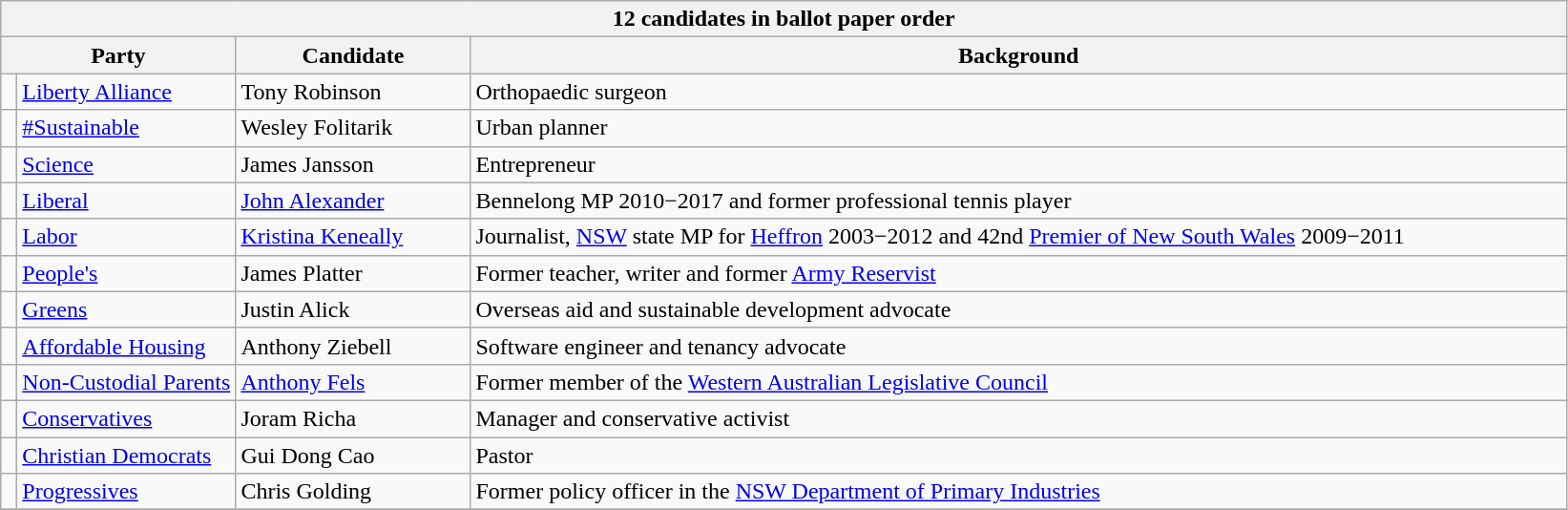<table class="wikitable">
<tr>
<th colspan=4>12 candidates in ballot paper order</th>
</tr>
<tr>
<th colspan=2>Party</th>
<th width=15%>Candidate</th>
<th width=70%>Background</th>
</tr>
<tr>
<td width=3pt > </td>
<td><a href='#'>Liberty Alliance</a></td>
<td>Tony Robinson</td>
<td>Orthopaedic surgeon</td>
</tr>
<tr>
<td width=3pt > </td>
<td><a href='#'>#Sustainable</a></td>
<td>Wesley Folitarik</td>
<td>Urban planner</td>
</tr>
<tr>
<td width=3pt > </td>
<td><a href='#'>Science</a></td>
<td>James Jansson</td>
<td>Entrepreneur</td>
</tr>
<tr>
<td width=3pt > </td>
<td><a href='#'>Liberal</a></td>
<td><a href='#'>John Alexander</a></td>
<td>Bennelong MP 2010−2017 and former professional tennis player</td>
</tr>
<tr>
<td width=3pt > </td>
<td><a href='#'>Labor</a></td>
<td><a href='#'>Kristina Keneally</a></td>
<td>Journalist, <a href='#'>NSW</a> state MP for <a href='#'>Heffron</a> 2003−2012 and 42nd <a href='#'>Premier of New South Wales</a> 2009−2011</td>
</tr>
<tr>
<td width=3pt > </td>
<td><a href='#'>People's</a></td>
<td>James Platter</td>
<td>Former teacher, writer and former <a href='#'>Army Reservist</a></td>
</tr>
<tr>
<td width=3pt > </td>
<td><a href='#'>Greens</a></td>
<td>Justin Alick</td>
<td>Overseas aid and sustainable development advocate</td>
</tr>
<tr>
<td width=3pt > </td>
<td><a href='#'>Affordable Housing</a></td>
<td>Anthony Ziebell</td>
<td>Software engineer and tenancy advocate</td>
</tr>
<tr>
<td width=3pt > </td>
<td><a href='#'>Non-Custodial Parents</a></td>
<td><a href='#'>Anthony Fels</a></td>
<td>Former member of the <a href='#'>Western Australian Legislative Council</a></td>
</tr>
<tr>
<td width=3pt > </td>
<td><a href='#'>Conservatives</a></td>
<td>Joram Richa</td>
<td>Manager and conservative activist</td>
</tr>
<tr>
<td width=3pt > </td>
<td><a href='#'>Christian Democrats</a></td>
<td>Gui Dong Cao</td>
<td>Pastor</td>
</tr>
<tr>
<td width=3pt > </td>
<td><a href='#'>Progressives</a></td>
<td>Chris Golding</td>
<td>Former policy officer in the <a href='#'>NSW Department of Primary Industries</a></td>
</tr>
<tr>
</tr>
</table>
